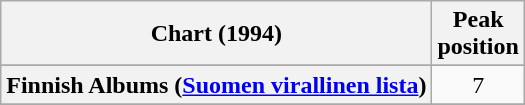<table class="wikitable sortable plainrowheaders" style="text-align:center">
<tr>
<th scope="col">Chart (1994)</th>
<th scope="col">Peak<br>position</th>
</tr>
<tr>
</tr>
<tr>
</tr>
<tr>
</tr>
<tr>
</tr>
<tr>
<th scope="row">Finnish Albums (<a href='#'>Suomen virallinen lista</a>)</th>
<td>7</td>
</tr>
<tr>
</tr>
<tr>
</tr>
<tr>
</tr>
<tr>
</tr>
<tr>
</tr>
<tr>
</tr>
<tr>
</tr>
<tr>
</tr>
</table>
